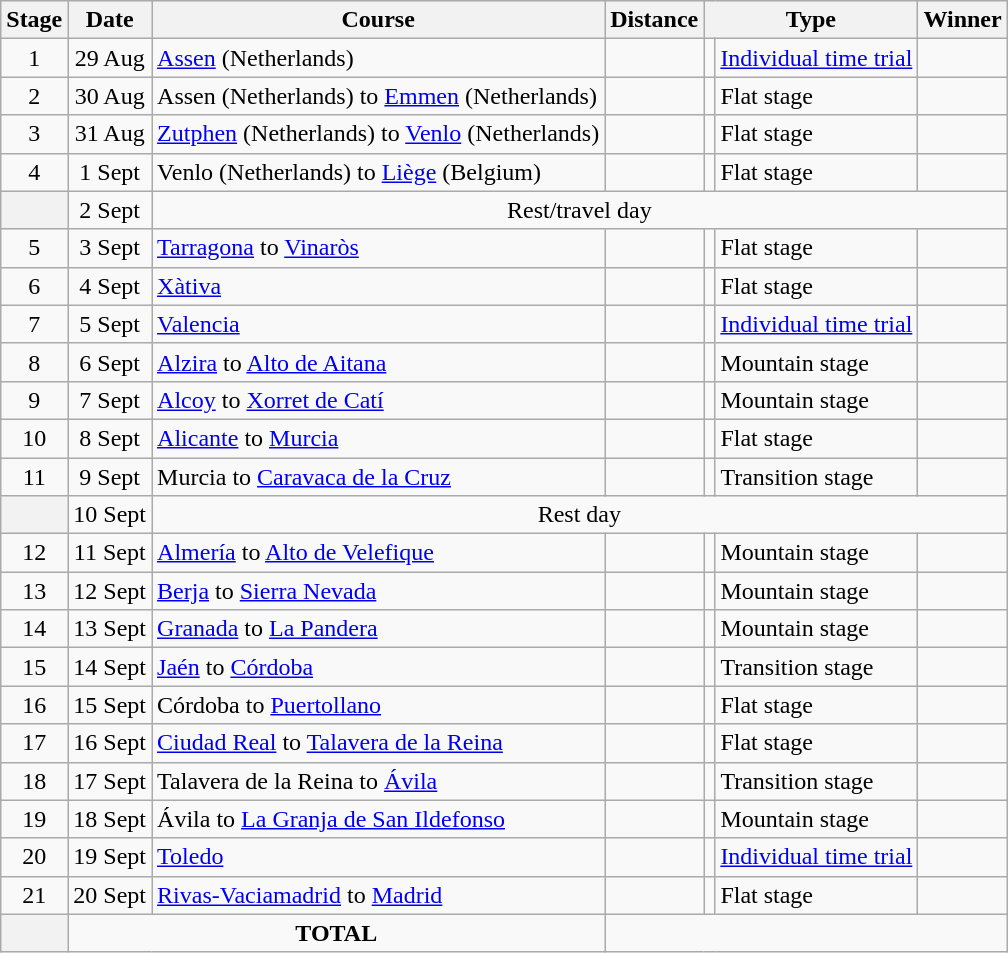<table class="wikitable">
<tr style="background:#efefef;">
<th>Stage</th>
<th>Date</th>
<th>Course</th>
<th>Distance</th>
<th colspan="2">Type</th>
<th>Winner</th>
</tr>
<tr>
<td style="text-align:center;">1</td>
<td style="text-align:center;">29 Aug</td>
<td><a href='#'>Assen</a> (Netherlands)</td>
<td style="text-align:center;"></td>
<td style="text-align:center;"></td>
<td><a href='#'>Individual time trial</a></td>
<td></td>
</tr>
<tr>
<td style="text-align:center;">2</td>
<td style="text-align:center;">30 Aug</td>
<td>Assen (Netherlands) to <a href='#'>Emmen</a> (Netherlands)</td>
<td style="text-align:center;"></td>
<td></td>
<td>Flat stage</td>
<td></td>
</tr>
<tr>
<td style="text-align:center;">3</td>
<td style="text-align:center;">31 Aug</td>
<td><a href='#'>Zutphen</a> (Netherlands) to <a href='#'>Venlo</a> (Netherlands)</td>
<td style="text-align:center;"></td>
<td></td>
<td>Flat stage</td>
<td></td>
</tr>
<tr>
<td style="text-align:center;">4</td>
<td style="text-align:center;">1 Sept</td>
<td>Venlo (Netherlands) to <a href='#'>Liège</a> (Belgium)</td>
<td style="text-align:center;"></td>
<td></td>
<td>Flat stage</td>
<td></td>
</tr>
<tr>
<th></th>
<td style="text-align:center;">2 Sept</td>
<td colspan="6" style="text-align:center;">Rest/travel day</td>
</tr>
<tr>
<td style="text-align:center;">5</td>
<td style="text-align:center;">3 Sept</td>
<td><a href='#'>Tarragona</a> to <a href='#'>Vinaròs</a></td>
<td style="text-align:center;"></td>
<td></td>
<td>Flat stage</td>
<td></td>
</tr>
<tr>
<td style="text-align:center;">6</td>
<td style="text-align:center;">4 Sept</td>
<td><a href='#'>Xàtiva</a></td>
<td style="text-align:center;"></td>
<td></td>
<td>Flat stage</td>
<td></td>
</tr>
<tr>
<td style="text-align:center;">7</td>
<td style="text-align:center;">5 Sept</td>
<td><a href='#'>Valencia</a></td>
<td style="text-align:center;"></td>
<td style="text-align:center;"></td>
<td><a href='#'>Individual time trial</a></td>
<td></td>
</tr>
<tr>
<td style="text-align:center;">8</td>
<td style="text-align:center;">6 Sept</td>
<td><a href='#'>Alzira</a> to <a href='#'>Alto de Aitana</a></td>
<td style="text-align:center;"></td>
<td></td>
<td>Mountain stage</td>
<td></td>
</tr>
<tr>
<td style="text-align:center;">9</td>
<td style="text-align:center;">7 Sept</td>
<td><a href='#'>Alcoy</a> to <a href='#'>Xorret de Catí</a></td>
<td style="text-align:center;"></td>
<td></td>
<td>Mountain stage</td>
<td></td>
</tr>
<tr>
<td style="text-align:center;">10</td>
<td style="text-align:center;">8 Sept</td>
<td><a href='#'>Alicante</a> to <a href='#'>Murcia</a></td>
<td style="text-align:center;"></td>
<td></td>
<td>Flat stage</td>
<td></td>
</tr>
<tr>
<td style="text-align:center;">11</td>
<td style="text-align:center;">9 Sept</td>
<td>Murcia to <a href='#'>Caravaca de la Cruz</a></td>
<td style="text-align:center;"></td>
<td></td>
<td>Transition stage</td>
<td></td>
</tr>
<tr>
<th></th>
<td style="text-align:center;">10 Sept</td>
<td colspan="6" style="text-align:center;">Rest day</td>
</tr>
<tr>
<td style="text-align:center;">12</td>
<td style="text-align:center;">11 Sept</td>
<td><a href='#'>Almería</a> to <a href='#'>Alto de Velefique</a></td>
<td style="text-align:center;"></td>
<td></td>
<td>Mountain stage</td>
<td></td>
</tr>
<tr>
<td style="text-align:center;">13</td>
<td style="text-align:center;">12 Sept</td>
<td><a href='#'>Berja</a> to <a href='#'>Sierra Nevada</a></td>
<td style="text-align:center;"></td>
<td></td>
<td>Mountain stage</td>
<td></td>
</tr>
<tr>
<td style="text-align:center;">14</td>
<td style="text-align:center;">13 Sept</td>
<td><a href='#'>Granada</a> to <a href='#'>La Pandera</a></td>
<td style="text-align:center;"></td>
<td></td>
<td>Mountain stage</td>
<td></td>
</tr>
<tr>
<td style="text-align:center;">15</td>
<td style="text-align:center;">14 Sept</td>
<td><a href='#'>Jaén</a> to <a href='#'>Córdoba</a></td>
<td style="text-align:center;"></td>
<td></td>
<td>Transition stage</td>
<td></td>
</tr>
<tr>
<td style="text-align:center;">16</td>
<td style="text-align:center;">15 Sept</td>
<td>Córdoba to <a href='#'>Puertollano</a></td>
<td style="text-align:center;"></td>
<td></td>
<td>Flat stage</td>
<td></td>
</tr>
<tr>
<td style="text-align:center;">17</td>
<td style="text-align:center;">16 Sept</td>
<td><a href='#'>Ciudad Real</a> to <a href='#'>Talavera de la Reina</a></td>
<td style="text-align:center;"></td>
<td></td>
<td>Flat stage</td>
<td></td>
</tr>
<tr>
<td style="text-align:center;">18</td>
<td style="text-align:center;">17 Sept</td>
<td>Talavera de la Reina to <a href='#'>Ávila</a></td>
<td style="text-align:center;"></td>
<td></td>
<td>Transition stage</td>
<td></td>
</tr>
<tr>
<td style="text-align:center;">19</td>
<td style="text-align:center;">18 Sept</td>
<td>Ávila to <a href='#'>La Granja de San Ildefonso</a></td>
<td style="text-align:center;"></td>
<td></td>
<td>Mountain stage</td>
<td><br></td>
</tr>
<tr>
<td style="text-align:center;">20</td>
<td style="text-align:center;">19 Sept</td>
<td><a href='#'>Toledo</a></td>
<td style="text-align:center;"></td>
<td style="text-align:center;"></td>
<td><a href='#'>Individual time trial</a></td>
<td></td>
</tr>
<tr>
<td style="text-align:center;">21</td>
<td style="text-align:center;">20 Sept</td>
<td><a href='#'>Rivas-Vaciamadrid</a> to <a href='#'>Madrid</a></td>
<td style="text-align:center;"></td>
<td></td>
<td>Flat stage</td>
<td></td>
</tr>
<tr>
<th></th>
<td colspan="2" style="text-align:center;"><strong>TOTAL</strong></td>
<td colspan="5" style="text-align:center;"></td>
</tr>
</table>
